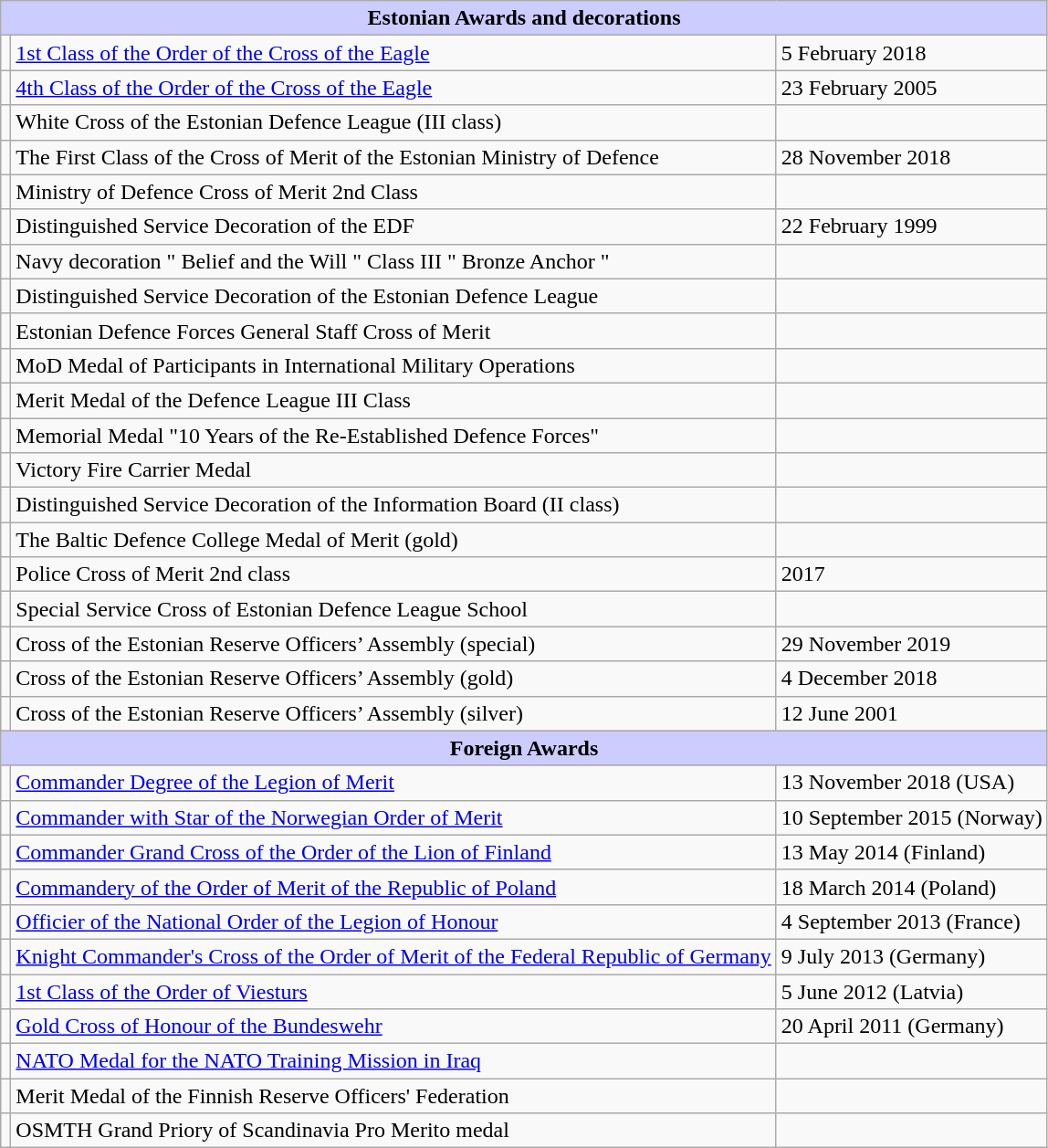<table class="wikitable">
<tr bgcolor = "#ccccff" align=center>
<td colspan=3><strong>Estonian Awards and decorations</strong></td>
</tr>
<tr>
<td></td>
<td><a href='#'>1st Class of the Order of the Cross of the Eagle</a></td>
<td>5 February 2018</td>
</tr>
<tr>
<td></td>
<td><a href='#'>4th Class of the Order of the Cross of the Eagle</a></td>
<td>23 February 2005</td>
</tr>
<tr>
<td></td>
<td>White Cross of the Estonian Defence League (III class)</td>
<td></td>
</tr>
<tr>
<td></td>
<td>The First Class of the Cross of Merit of the Estonian Ministry of Defence</td>
<td>28 November 2018</td>
</tr>
<tr>
<td></td>
<td>Ministry of Defence Cross of Merit 2nd Class</td>
<td></td>
</tr>
<tr>
<td></td>
<td>Distinguished Service Decoration of the EDF</td>
<td>22 February 1999</td>
</tr>
<tr>
<td></td>
<td>Navy decoration " Belief and the Will " Class III " Bronze Anchor "</td>
<td></td>
</tr>
<tr>
<td></td>
<td>Distinguished Service Decoration of the Estonian Defence League</td>
<td></td>
</tr>
<tr>
<td></td>
<td>Estonian Defence Forces General Staff Cross of Merit</td>
<td></td>
</tr>
<tr>
<td></td>
<td>MoD Medal of Participants in International Military Operations</td>
<td></td>
</tr>
<tr>
<td></td>
<td>Merit Medal of the Defence League III Class</td>
<td></td>
</tr>
<tr>
<td></td>
<td>Memorial Medal "10 Years of the Re-Established Defence Forces"</td>
<td></td>
</tr>
<tr>
<td></td>
<td>Victory Fire Carrier Medal</td>
<td></td>
</tr>
<tr>
<td></td>
<td>Distinguished Service Decoration of the Information Board (II class)</td>
<td></td>
</tr>
<tr>
<td></td>
<td>The Baltic Defence College Medal of Merit (gold)</td>
<td></td>
</tr>
<tr>
<td></td>
<td>Police Cross of Merit 2nd class</td>
<td>2017</td>
</tr>
<tr>
<td></td>
<td>Special Service Cross of Estonian Defence League School</td>
<td></td>
</tr>
<tr>
<td></td>
<td>Cross of the Estonian Reserve Officers’ Assembly (special)</td>
<td>29 November 2019</td>
</tr>
<tr>
<td></td>
<td>Cross of the Estonian Reserve Officers’ Assembly (gold)</td>
<td>4 December 2018</td>
</tr>
<tr>
<td></td>
<td>Cross of the Estonian Reserve Officers’ Assembly (silver)</td>
<td>12 June 2001</td>
</tr>
<tr bgcolor = "#ccccff" align=center>
<td colspan=3><strong>Foreign Awards</strong></td>
</tr>
<tr>
<td></td>
<td><a href='#'>Commander Degree of the Legion of Merit</a></td>
<td>13 November 2018 (USA)</td>
</tr>
<tr>
<td></td>
<td><a href='#'>Commander with Star of the Norwegian Order of Merit</a></td>
<td>10 September 2015 (Norway)</td>
</tr>
<tr>
<td></td>
<td><a href='#'>Commander Grand Cross of the Order of the Lion of Finland</a></td>
<td>13 May 2014 (Finland)</td>
</tr>
<tr>
<td></td>
<td><a href='#'>Commandery of the Order of Merit of the Republic of Poland</a></td>
<td>18 March 2014 (Poland)</td>
</tr>
<tr>
<td></td>
<td><a href='#'>Officier of the National Order of the Legion of Honour</a></td>
<td>4 September 2013 (France)</td>
</tr>
<tr>
<td></td>
<td><a href='#'>Knight Commander's Cross of the Order of Merit of the Federal Republic of Germany</a></td>
<td>9 July 2013 (Germany)</td>
</tr>
<tr>
<td></td>
<td><a href='#'>1st Class of the Order of Viesturs</a></td>
<td>5 June 2012 (Latvia)</td>
</tr>
<tr>
<td></td>
<td><a href='#'>Gold Cross of Honour of the Bundeswehr</a></td>
<td>20 April 2011 (Germany)</td>
</tr>
<tr>
<td></td>
<td><a href='#'>NATO Medal for the NATO Training Mission in Iraq</a></td>
<td></td>
</tr>
<tr>
<td></td>
<td>Merit Medal of the Finnish Reserve Officers' Federation</td>
<td></td>
</tr>
<tr>
<td></td>
<td>OSMTH Grand Priory of Scandinavia Pro Merito medal</td>
<td></td>
</tr>
</table>
